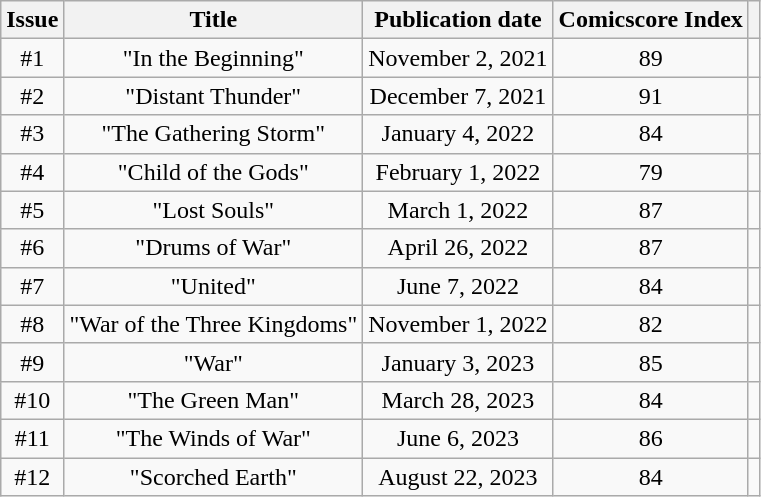<table class="wikitable" style="text-align:center;">
<tr>
<th>Issue</th>
<th>Title</th>
<th>Publication date</th>
<th>Comicscore Index</th>
<th></th>
</tr>
<tr>
<td>#1</td>
<td>"In the Beginning"</td>
<td>November 2, 2021</td>
<td>89</td>
<td></td>
</tr>
<tr>
<td>#2</td>
<td>"Distant Thunder"</td>
<td>December 7, 2021</td>
<td>91</td>
<td></td>
</tr>
<tr>
<td>#3</td>
<td>"The Gathering Storm"</td>
<td>January 4, 2022</td>
<td>84</td>
<td></td>
</tr>
<tr>
<td>#4</td>
<td>"Child of the Gods"</td>
<td>February 1, 2022</td>
<td>79</td>
<td></td>
</tr>
<tr>
<td>#5</td>
<td>"Lost Souls"</td>
<td>March 1, 2022</td>
<td>87</td>
<td></td>
</tr>
<tr>
<td>#6</td>
<td>"Drums of War"</td>
<td>April 26, 2022</td>
<td>87</td>
<td></td>
</tr>
<tr>
<td>#7</td>
<td>"United"</td>
<td>June 7, 2022</td>
<td>84</td>
<td></td>
</tr>
<tr>
<td>#8</td>
<td>"War of the Three Kingdoms"</td>
<td>November 1, 2022</td>
<td>82</td>
<td></td>
</tr>
<tr>
<td>#9</td>
<td>"War"</td>
<td>January 3, 2023</td>
<td>85</td>
<td></td>
</tr>
<tr>
<td>#10</td>
<td>"The Green Man"</td>
<td>March 28, 2023</td>
<td>84</td>
<td></td>
</tr>
<tr>
<td>#11</td>
<td>"The Winds of War"</td>
<td>June 6, 2023</td>
<td>86</td>
<td></td>
</tr>
<tr>
<td>#12</td>
<td>"Scorched Earth"</td>
<td>August 22, 2023</td>
<td>84</td>
<td></td>
</tr>
</table>
